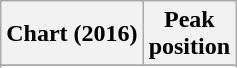<table class="wikitable sortable plainrowheaders">
<tr>
<th scope="col">Chart (2016)</th>
<th scope="col">Peak<br>position</th>
</tr>
<tr>
</tr>
<tr>
</tr>
</table>
